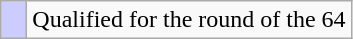<table class=wikitable>
<tr>
<td width=10px style="background-color:#ccccff;"></td>
<td>Qualified for the round of the 64</td>
</tr>
</table>
